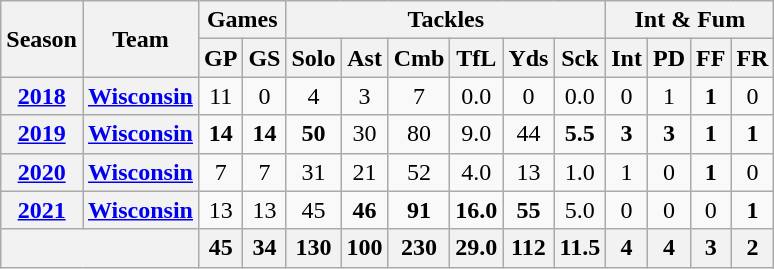<table class="wikitable" style="text-align:center;">
<tr>
<th rowspan="2">Season</th>
<th rowspan="2">Team</th>
<th colspan="2">Games</th>
<th colspan="6">Tackles</th>
<th colspan="4">Int & Fum</th>
</tr>
<tr>
<th>GP</th>
<th>GS</th>
<th>Solo</th>
<th>Ast</th>
<th>Cmb</th>
<th>TfL</th>
<th>Yds</th>
<th>Sck</th>
<th>Int</th>
<th>PD</th>
<th>FF</th>
<th>FR</th>
</tr>
<tr>
<th><a href='#'>2018</a></th>
<th><a href='#'>Wisconsin</a></th>
<td>11</td>
<td>0</td>
<td>4</td>
<td>3</td>
<td>7</td>
<td>0.0</td>
<td>0</td>
<td>0.0</td>
<td>0</td>
<td>1</td>
<td><strong>1</strong></td>
<td>0</td>
</tr>
<tr>
<th><a href='#'>2019</a></th>
<th><a href='#'>Wisconsin</a></th>
<td><strong>14</strong></td>
<td><strong>14</strong></td>
<td><strong>50</strong></td>
<td>30</td>
<td>80</td>
<td>9.0</td>
<td>44</td>
<td><strong>5.5</strong></td>
<td><strong>3</strong></td>
<td><strong>3</strong></td>
<td><strong>1</strong></td>
<td><strong>1</strong></td>
</tr>
<tr>
<th><a href='#'>2020</a></th>
<th><a href='#'>Wisconsin</a></th>
<td>7</td>
<td>7</td>
<td>31</td>
<td>21</td>
<td>52</td>
<td>4.0</td>
<td>13</td>
<td>1.0</td>
<td>1</td>
<td>0</td>
<td><strong>1</strong></td>
<td>0</td>
</tr>
<tr>
<th><a href='#'>2021</a></th>
<th><a href='#'>Wisconsin</a></th>
<td>13</td>
<td>13</td>
<td>45</td>
<td><strong>46</strong></td>
<td><strong>91</strong></td>
<td><strong>16.0</strong></td>
<td><strong>55</strong></td>
<td>5.0</td>
<td>0</td>
<td>0</td>
<td>0</td>
<td><strong>1</strong></td>
</tr>
<tr>
<th colspan="2"></th>
<th>45</th>
<th>34</th>
<th>130</th>
<th>100</th>
<th>230</th>
<th>29.0</th>
<th>112</th>
<th>11.5</th>
<th>4</th>
<th>4</th>
<th>3</th>
<th>2</th>
</tr>
</table>
